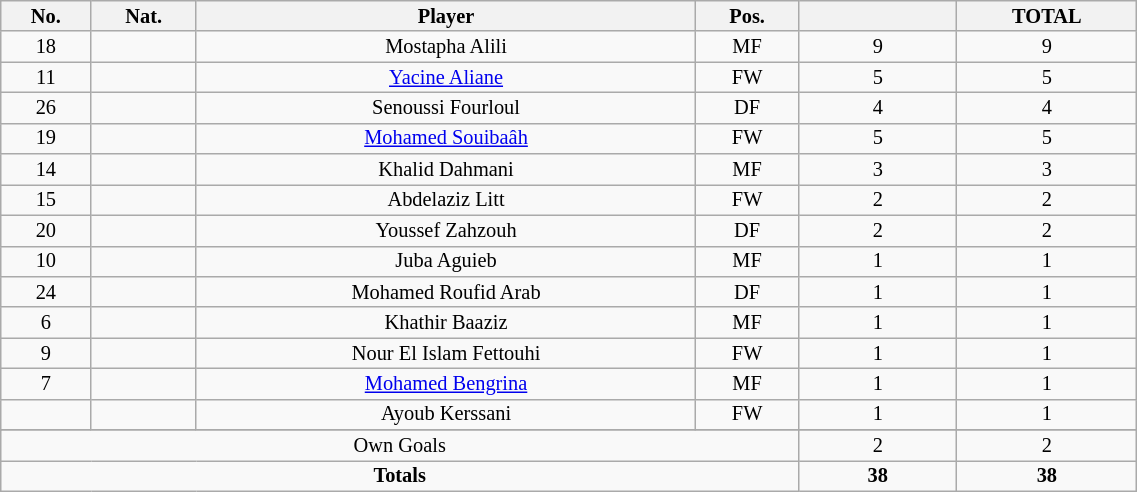<table class="wikitable sortable alternance"  style="font-size:85%; text-align:center; line-height:14px; width:60%;">
<tr>
<th width=10>No.</th>
<th width=10>Nat.</th>
<th width=140>Player</th>
<th width=10>Pos.</th>
<th width=40></th>
<th width=10>TOTAL</th>
</tr>
<tr>
<td>18</td>
<td></td>
<td>Mostapha Alili</td>
<td>MF</td>
<td>9</td>
<td>9</td>
</tr>
<tr>
<td>11</td>
<td></td>
<td><a href='#'>Yacine Aliane</a></td>
<td>FW</td>
<td>5</td>
<td>5</td>
</tr>
<tr>
<td>26</td>
<td></td>
<td>Senoussi Fourloul</td>
<td>DF</td>
<td>4</td>
<td>4</td>
</tr>
<tr>
<td>19</td>
<td></td>
<td><a href='#'>Mohamed Souibaâh</a></td>
<td>FW</td>
<td>5</td>
<td>5</td>
</tr>
<tr>
<td>14</td>
<td></td>
<td>Khalid Dahmani</td>
<td>MF</td>
<td>3</td>
<td>3</td>
</tr>
<tr>
<td>15</td>
<td></td>
<td>Abdelaziz Litt</td>
<td>FW</td>
<td>2</td>
<td>2</td>
</tr>
<tr>
<td>20</td>
<td></td>
<td>Youssef Zahzouh</td>
<td>DF</td>
<td>2</td>
<td>2</td>
</tr>
<tr>
<td>10</td>
<td></td>
<td>Juba Aguieb</td>
<td>MF</td>
<td>1</td>
<td>1</td>
</tr>
<tr>
<td>24</td>
<td></td>
<td>Mohamed Roufid Arab</td>
<td>DF</td>
<td>1</td>
<td>1</td>
</tr>
<tr>
<td>6</td>
<td></td>
<td>Khathir Baaziz</td>
<td>MF</td>
<td>1</td>
<td>1</td>
</tr>
<tr>
<td>9</td>
<td></td>
<td>Nour El Islam Fettouhi</td>
<td>FW</td>
<td>1</td>
<td>1</td>
</tr>
<tr>
<td>7</td>
<td></td>
<td><a href='#'>Mohamed Bengrina</a></td>
<td>MF</td>
<td>1</td>
<td>1</td>
</tr>
<tr>
<td></td>
<td></td>
<td>Ayoub Kerssani</td>
<td>FW</td>
<td>1</td>
<td>1</td>
</tr>
<tr>
</tr>
<tr class="sortbottom">
<td colspan="4">Own Goals</td>
<td>2</td>
<td>2</td>
</tr>
<tr class="sortbottom">
<td colspan="4"><strong>Totals</strong></td>
<td><strong>38</strong></td>
<td><strong>38</strong></td>
</tr>
</table>
